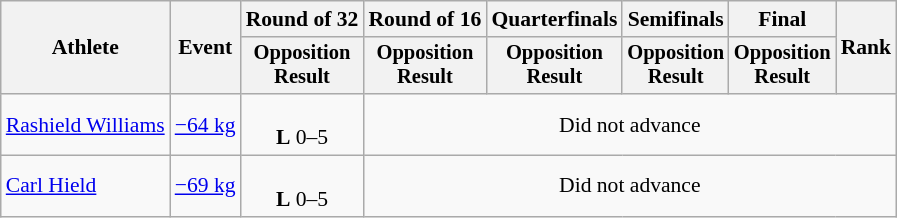<table class="wikitable" style="font-size:90%;">
<tr>
<th rowspan=2>Athlete</th>
<th rowspan=2>Event</th>
<th>Round of 32</th>
<th>Round of 16</th>
<th>Quarterfinals</th>
<th>Semifinals</th>
<th>Final</th>
<th rowspan=2>Rank</th>
</tr>
<tr style="font-size:95%">
<th>Opposition<br>Result</th>
<th>Opposition<br>Result</th>
<th>Opposition<br>Result</th>
<th>Opposition<br>Result</th>
<th>Opposition<br>Result</th>
</tr>
<tr align=center>
<td align=left><a href='#'>Rashield Williams</a></td>
<td align=left><a href='#'>−64 kg</a></td>
<td><br> <strong>L</strong> 0–5</td>
<td Colspan=5>Did not advance</td>
</tr>
<tr align=center>
<td align=left><a href='#'>Carl Hield</a></td>
<td align=left><a href='#'>−69 kg</a></td>
<td><br> <strong>L</strong> 0–5</td>
<td Colspan=5>Did not advance</td>
</tr>
</table>
